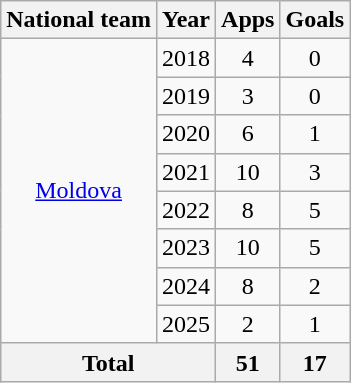<table class="wikitable" style="text-align:center">
<tr>
<th>National team</th>
<th>Year</th>
<th>Apps</th>
<th>Goals</th>
</tr>
<tr>
<td rowspan="8"><a href='#'>Moldova</a></td>
<td>2018</td>
<td>4</td>
<td>0</td>
</tr>
<tr>
<td>2019</td>
<td>3</td>
<td>0</td>
</tr>
<tr>
<td>2020</td>
<td>6</td>
<td>1</td>
</tr>
<tr>
<td>2021</td>
<td>10</td>
<td>3</td>
</tr>
<tr>
<td>2022</td>
<td>8</td>
<td>5</td>
</tr>
<tr>
<td>2023</td>
<td>10</td>
<td>5</td>
</tr>
<tr>
<td>2024</td>
<td>8</td>
<td>2</td>
</tr>
<tr>
<td>2025</td>
<td>2</td>
<td>1</td>
</tr>
<tr>
<th colspan="2">Total</th>
<th>51</th>
<th>17</th>
</tr>
</table>
